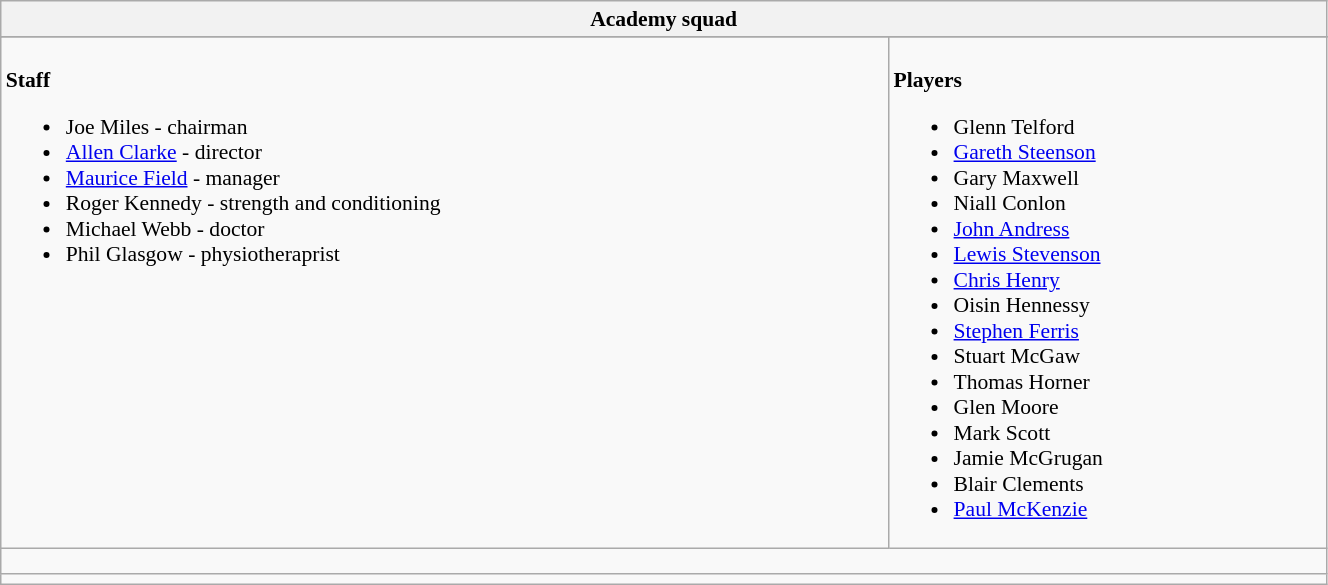<table class="wikitable" style="text-align:left; font-size:90%; width:70%">
<tr>
<th colspan="100%">Academy squad</th>
</tr>
<tr>
</tr>
<tr valign="top">
<td><br><strong>Staff</strong><ul><li>Joe Miles - chairman</li><li><a href='#'>Allen Clarke</a> - director</li><li><a href='#'>Maurice Field</a> - manager</li><li>Roger Kennedy - strength and conditioning</li><li>Michael Webb - doctor</li><li>Phil Glasgow - physiotheraprist</li></ul></td>
<td><br><strong>Players</strong><ul><li>Glenn Telford</li><li><a href='#'>Gareth Steenson</a></li><li>Gary Maxwell</li><li>Niall Conlon</li><li><a href='#'>John Andress</a></li><li><a href='#'>Lewis Stevenson</a></li><li><a href='#'>Chris Henry</a></li><li>Oisin Hennessy</li><li><a href='#'>Stephen Ferris</a></li><li>Stuart McGaw</li><li>Thomas Horner</li><li>Glen Moore</li><li>Mark Scott</li><li>Jamie McGrugan</li><li>Blair Clements</li><li><a href='#'>Paul McKenzie</a></li></ul></td>
</tr>
<tr>
<td colspan="100%" style="height: 10px;"></td>
</tr>
<tr>
<td colspan="100%" style="text-align:center;"></td>
</tr>
</table>
